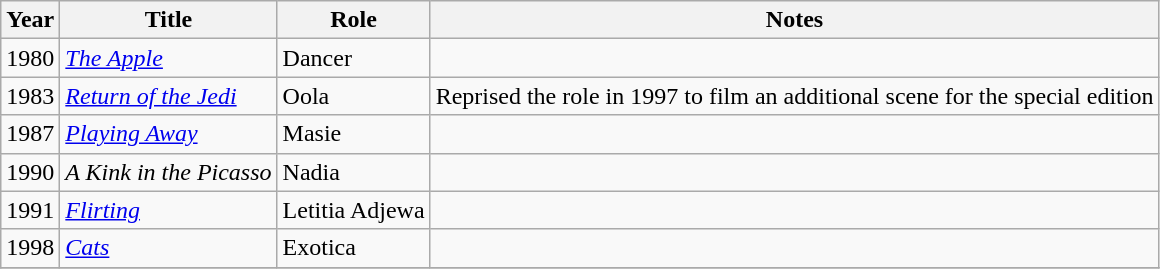<table class="wikitable">
<tr>
<th>Year</th>
<th>Title</th>
<th>Role</th>
<th>Notes</th>
</tr>
<tr>
<td>1980</td>
<td><em><a href='#'>The Apple</a></em></td>
<td>Dancer</td>
<td></td>
</tr>
<tr>
<td>1983</td>
<td><em><a href='#'>Return of the Jedi</a></em></td>
<td>Oola</td>
<td>Reprised the role in 1997 to film an additional scene for the special edition</td>
</tr>
<tr>
<td>1987</td>
<td><em><a href='#'>Playing Away</a></em></td>
<td>Masie</td>
<td></td>
</tr>
<tr>
<td>1990</td>
<td><em>A Kink in the Picasso</em></td>
<td>Nadia</td>
<td></td>
</tr>
<tr>
<td>1991</td>
<td><em><a href='#'>Flirting</a></em></td>
<td>Letitia Adjewa</td>
<td></td>
</tr>
<tr>
<td>1998</td>
<td><em><a href='#'>Cats</a></em></td>
<td>Exotica</td>
<td></td>
</tr>
<tr>
</tr>
</table>
